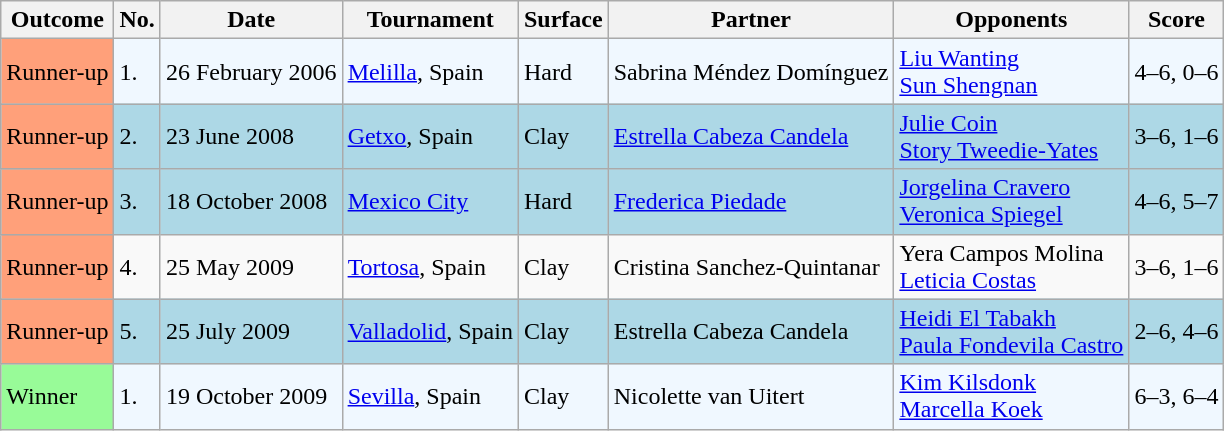<table class="sortable wikitable">
<tr>
<th>Outcome</th>
<th>No.</th>
<th>Date</th>
<th>Tournament</th>
<th>Surface</th>
<th>Partner</th>
<th>Opponents</th>
<th class="unsortable">Score</th>
</tr>
<tr style="background:#f0f8ff;">
<td style="background:#ffa07a;">Runner-up</td>
<td>1.</td>
<td>26 February 2006</td>
<td><a href='#'>Melilla</a>, Spain</td>
<td>Hard</td>
<td> Sabrina Méndez Domínguez</td>
<td> <a href='#'>Liu Wanting</a> <br>  <a href='#'>Sun Shengnan</a></td>
<td>4–6, 0–6</td>
</tr>
<tr style="background:lightblue;">
<td style="background:#ffa07a;">Runner-up</td>
<td>2.</td>
<td>23 June 2008</td>
<td><a href='#'>Getxo</a>, Spain</td>
<td>Clay</td>
<td> <a href='#'>Estrella Cabeza Candela</a></td>
<td> <a href='#'>Julie Coin</a> <br>  <a href='#'>Story Tweedie-Yates</a></td>
<td>3–6, 1–6</td>
</tr>
<tr style="background:lightblue;">
<td style="background:#ffa07a;">Runner-up</td>
<td>3.</td>
<td>18 October 2008</td>
<td><a href='#'>Mexico City</a></td>
<td>Hard</td>
<td> <a href='#'>Frederica Piedade</a></td>
<td> <a href='#'>Jorgelina Cravero</a> <br>  <a href='#'>Veronica Spiegel</a></td>
<td>4–6, 5–7</td>
</tr>
<tr>
<td style="background:#ffa07a;">Runner-up</td>
<td>4.</td>
<td>25 May 2009</td>
<td><a href='#'>Tortosa</a>, Spain</td>
<td>Clay</td>
<td> Cristina Sanchez-Quintanar</td>
<td> Yera Campos Molina <br>  <a href='#'>Leticia Costas</a></td>
<td>3–6, 1–6</td>
</tr>
<tr style="background:lightblue;">
<td style="background:#ffa07a;">Runner-up</td>
<td>5.</td>
<td>25 July 2009</td>
<td><a href='#'>Valladolid</a>, Spain</td>
<td>Clay</td>
<td> Estrella Cabeza Candela</td>
<td> <a href='#'>Heidi El Tabakh</a> <br>  <a href='#'>Paula Fondevila Castro</a></td>
<td>2–6, 4–6</td>
</tr>
<tr bgcolor="#f0f8ff">
<td bgcolor="98FB98">Winner</td>
<td>1.</td>
<td>19 October 2009</td>
<td><a href='#'>Sevilla</a>, Spain</td>
<td>Clay</td>
<td> Nicolette van Uitert</td>
<td> <a href='#'>Kim Kilsdonk</a> <br>  <a href='#'>Marcella Koek</a></td>
<td>6–3, 6–4</td>
</tr>
</table>
